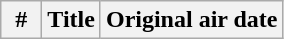<table class="wikitable plainrowheaders">
<tr>
<th width="20">#</th>
<th>Title</th>
<th>Original air date<br>

















































</th>
</tr>
</table>
